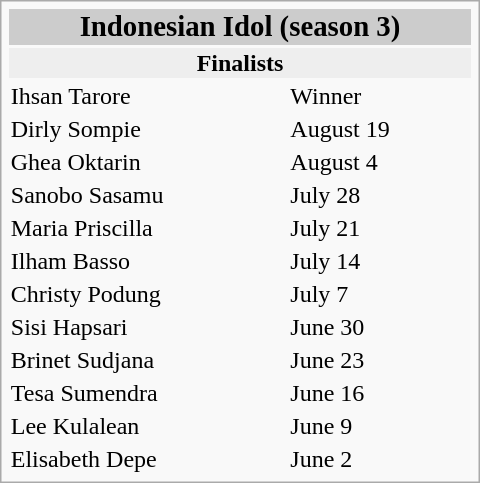<table class=infobox style="width:20em">
<tr>
<th colspan=2 style="background:#ccc; font-size:120%; text-align:center;">Indonesian Idol (season 3)</th>
</tr>
<tr>
<td colspan=2 style="background:#eee; text-align:center;"><strong>Finalists</strong><br></td>
</tr>
<tr>
<td>Ihsan Tarore</td>
<td>Winner</td>
</tr>
<tr>
<td>Dirly Sompie</td>
<td>August 19</td>
</tr>
<tr>
<td>Ghea Oktarin</td>
<td>August 4</td>
</tr>
<tr>
<td>Sanobo Sasamu</td>
<td>July 28</td>
</tr>
<tr>
<td>Maria Priscilla</td>
<td>July 21</td>
</tr>
<tr>
<td>Ilham Basso</td>
<td>July 14</td>
</tr>
<tr>
<td>Christy Podung</td>
<td>July 7</td>
</tr>
<tr>
<td>Sisi Hapsari</td>
<td>June 30</td>
</tr>
<tr>
<td>Brinet Sudjana</td>
<td>June 23</td>
</tr>
<tr>
<td>Tesa Sumendra</td>
<td>June 16</td>
</tr>
<tr>
<td>Lee Kulalean</td>
<td>June 9</td>
</tr>
<tr>
<td>Elisabeth Depe</td>
<td>June 2</td>
</tr>
</table>
